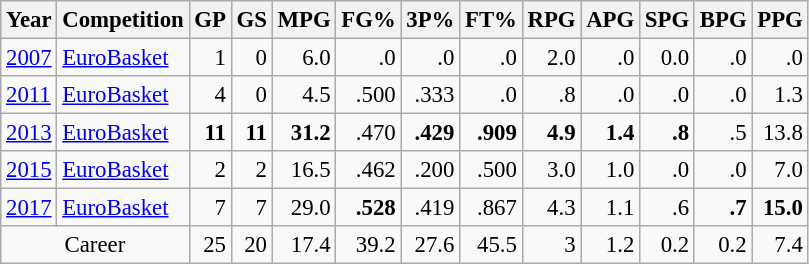<table class="wikitable sortable" style="font-size:95%; text-align:right;">
<tr>
<th>Year</th>
<th>Competition</th>
<th>GP</th>
<th>GS</th>
<th>MPG</th>
<th>FG%</th>
<th>3P%</th>
<th>FT%</th>
<th>RPG</th>
<th>APG</th>
<th>SPG</th>
<th>BPG</th>
<th>PPG</th>
</tr>
<tr>
<td style="text-align:left;"><a href='#'>2007</a></td>
<td style="text-align:left;"><a href='#'>EuroBasket</a></td>
<td>1</td>
<td>0</td>
<td>6.0</td>
<td>.0</td>
<td>.0</td>
<td>.0</td>
<td>2.0</td>
<td>.0</td>
<td>0.0</td>
<td>.0</td>
<td>.0</td>
</tr>
<tr>
<td style="text-align:left;"><a href='#'>2011</a></td>
<td style="text-align:left;"><a href='#'>EuroBasket</a></td>
<td>4</td>
<td>0</td>
<td>4.5</td>
<td>.500</td>
<td>.333</td>
<td>.0</td>
<td>.8</td>
<td>.0</td>
<td>.0</td>
<td>.0</td>
<td>1.3</td>
</tr>
<tr>
<td style="text-align:left;"><a href='#'>2013</a></td>
<td style="text-align:left;"><a href='#'>EuroBasket</a></td>
<td><strong>11</strong></td>
<td><strong>11</strong></td>
<td><strong>31.2</strong></td>
<td>.470</td>
<td><strong>.429</strong></td>
<td><strong>.909</strong></td>
<td><strong>4.9</strong></td>
<td><strong>1.4</strong></td>
<td><strong>.8</strong></td>
<td>.5</td>
<td>13.8</td>
</tr>
<tr>
<td style="text-align:left;"><a href='#'>2015</a></td>
<td style="text-align:left;"><a href='#'>EuroBasket</a></td>
<td>2</td>
<td>2</td>
<td>16.5</td>
<td>.462</td>
<td>.200</td>
<td>.500</td>
<td>3.0</td>
<td>1.0</td>
<td>.0</td>
<td>.0</td>
<td>7.0</td>
</tr>
<tr>
<td style="text-align:left;"><a href='#'>2017</a></td>
<td style="text-align:left;"><a href='#'>EuroBasket</a></td>
<td>7</td>
<td>7</td>
<td>29.0</td>
<td><strong>.528</strong></td>
<td>.419</td>
<td>.867</td>
<td>4.3</td>
<td>1.1</td>
<td>.6</td>
<td><strong>.7</strong></td>
<td><strong>15.0</strong></td>
</tr>
<tr class="sortbottom">
<td align="center" colspan="2">Career</td>
<td>25</td>
<td>20</td>
<td>17.4</td>
<td>39.2</td>
<td>27.6</td>
<td>45.5</td>
<td>3</td>
<td>1.2</td>
<td>0.2</td>
<td>0.2</td>
<td>7.4</td>
</tr>
</table>
